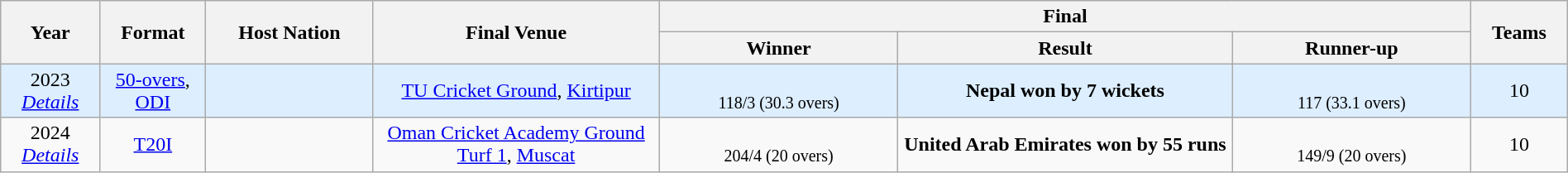<table class="wikitable sortable" style=" width: 100%; text-align: center;">
<tr>
<th rowspan="2" width="4%">Year</th>
<th rowspan="2" width="4%">Format</th>
<th rowspan="2" width="7%">Host Nation</th>
<th rowspan="2" width="12%">Final Venue</th>
<th colspan="3">Final</th>
<th rowspan="2" width="4%">Teams</th>
</tr>
<tr>
<th width="10%">Winner</th>
<th width="14%">Result</th>
<th width="10%">Runner-up</th>
</tr>
<tr style="background:#ddeeff">
<td>2023 <br> <em><a href='#'>Details</a></em></td>
<td><a href='#'>50-overs</a>, <a href='#'>ODI</a></td>
<td></td>
<td><a href='#'>TU Cricket Ground</a>, <a href='#'>Kirtipur</a></td>
<td> <br> <small>118/3 (30.3 overs)</small></td>
<td><strong>Nepal won by 7 wickets</strong> <br>  </td>
<td> <br> <small>117 (33.1 overs)</small></td>
<td>10</td>
</tr>
<tr>
<td>2024 <br> <em><a href='#'>Details</a></em></td>
<td><a href='#'>T20I</a></td>
<td></td>
<td><a href='#'>Oman Cricket Academy Ground Turf 1</a>, <a href='#'>Muscat</a></td>
<td> <br> <small>204/4 (20 overs)</small></td>
<td><strong>United Arab Emirates won by 55 runs</strong> <br> </td>
<td> <br> <small>149/9 (20 overs)</small></td>
<td>10</td>
</tr>
</table>
